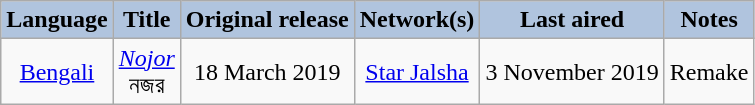<table class="wikitable sortable" style="text-align:center;">
<tr>
<th style="background:LightSteelBlue;">Language</th>
<th style="background:LightSteelBlue;">Title</th>
<th style="background:LightSteelBlue;">Original release</th>
<th style="background:LightSteelBlue;">Network(s)</th>
<th style="background:LightSteelBlue;">Last aired</th>
<th style="background:LightSteelBlue;">Notes</th>
</tr>
<tr>
<td><a href='#'>Bengali</a></td>
<td><em><a href='#'>Nojor</a></em><br>নজর</td>
<td>18 March 2019</td>
<td><a href='#'>Star Jalsha</a></td>
<td>3 November 2019</td>
<td>Remake</td>
</tr>
</table>
